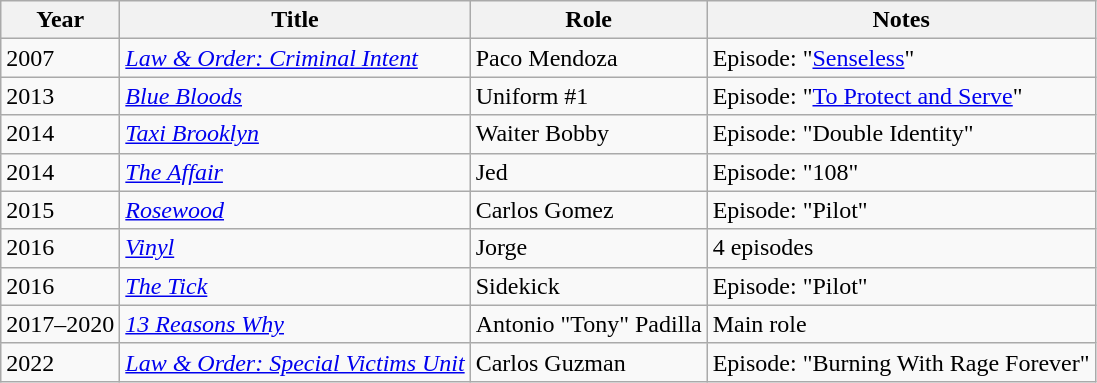<table class="wikitable sortable">
<tr>
<th>Year</th>
<th>Title</th>
<th>Role</th>
<th>Notes</th>
</tr>
<tr>
<td>2007</td>
<td><em><a href='#'>Law & Order: Criminal Intent</a></em></td>
<td>Paco Mendoza</td>
<td>Episode: "<a href='#'>Senseless</a>"</td>
</tr>
<tr>
<td>2013</td>
<td><em><a href='#'>Blue Bloods</a></em></td>
<td>Uniform #1</td>
<td>Episode: "<a href='#'>To Protect and Serve</a>"</td>
</tr>
<tr>
<td>2014</td>
<td><em><a href='#'>Taxi Brooklyn</a></em></td>
<td>Waiter Bobby</td>
<td>Episode: "Double Identity"</td>
</tr>
<tr>
<td>2014</td>
<td><em><a href='#'>The Affair</a></em></td>
<td>Jed</td>
<td>Episode: "108"</td>
</tr>
<tr>
<td>2015</td>
<td><em><a href='#'>Rosewood</a></em></td>
<td>Carlos Gomez</td>
<td>Episode: "Pilot"</td>
</tr>
<tr>
<td>2016</td>
<td><em><a href='#'>Vinyl</a></em></td>
<td>Jorge</td>
<td>4 episodes</td>
</tr>
<tr>
<td>2016</td>
<td><em><a href='#'>The Tick</a></em></td>
<td>Sidekick</td>
<td>Episode: "Pilot"</td>
</tr>
<tr>
<td>2017–2020</td>
<td><em><a href='#'>13 Reasons Why</a></em></td>
<td>Antonio "Tony" Padilla</td>
<td>Main role</td>
</tr>
<tr>
<td>2022</td>
<td><em><a href='#'>Law & Order: Special Victims Unit</a></em></td>
<td>Carlos Guzman</td>
<td>Episode: "Burning With Rage Forever"</td>
</tr>
</table>
